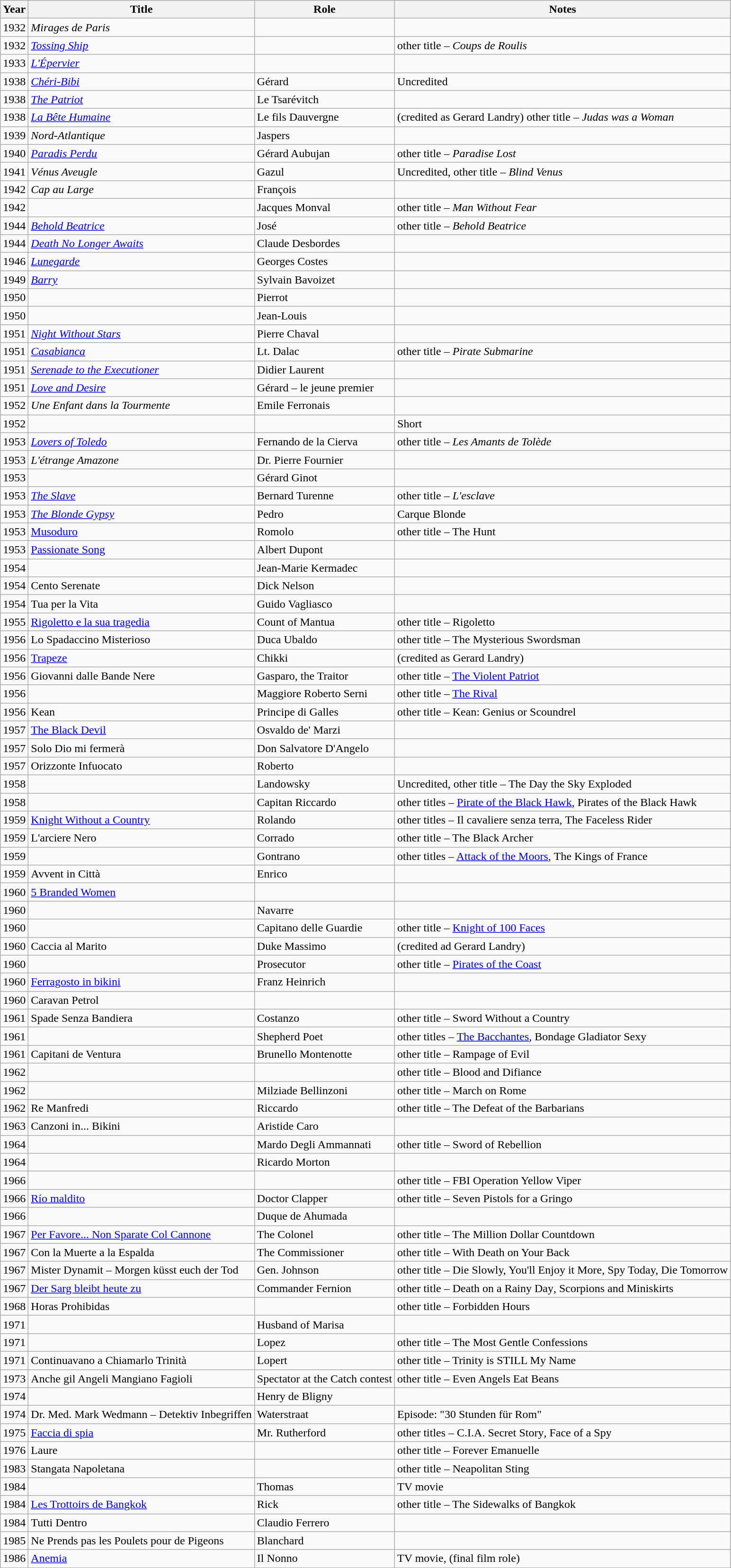<table class="wikitable sortable">
<tr>
<th>Year</th>
<th>Title</th>
<th>Role</th>
<th class="unsortable">Notes</th>
</tr>
<tr>
<td>1932</td>
<td><em>Mirages de Paris</em></td>
<td></td>
<td></td>
</tr>
<tr>
<td>1932</td>
<td><em><a href='#'>Tossing Ship</a></em></td>
<td></td>
<td>other title – <em>Coups de Roulis</em></td>
</tr>
<tr>
<td>1933</td>
<td><em><a href='#'>L'Épervier</a></em></td>
<td></td>
<td></td>
</tr>
<tr>
<td>1938</td>
<td><em><a href='#'>Chéri-Bibi</a></em></td>
<td>Gérard</td>
<td>Uncredited</td>
</tr>
<tr>
<td>1938</td>
<td><em><a href='#'>The Patriot</a></em></td>
<td>Le Tsarévitch</td>
<td></td>
</tr>
<tr>
<td>1938</td>
<td><em><a href='#'>La Bête Humaine</a></em></td>
<td>Le fils Dauvergne</td>
<td>(credited as Gerard Landry) other title – <em>Judas was a Woman</em></td>
</tr>
<tr>
<td>1939</td>
<td><em>Nord-Atlantique</em></td>
<td>Jaspers</td>
<td></td>
</tr>
<tr>
<td>1940</td>
<td><em><a href='#'>Paradis Perdu</a></em></td>
<td>Gérard Aubujan</td>
<td>other title – <em>Paradise Lost</em></td>
</tr>
<tr>
<td>1941</td>
<td><em>Vénus Aveugle</em></td>
<td>Gazul</td>
<td>Uncredited, other title – <em>Blind Venus</em></td>
</tr>
<tr>
<td>1942</td>
<td><em>Cap au Large</em></td>
<td>François</td>
<td></td>
</tr>
<tr>
<td>1942</td>
<td><em></em></td>
<td>Jacques Monval</td>
<td>other title – <em>Man Without Fear</em></td>
</tr>
<tr>
<td>1944</td>
<td><em><a href='#'>Behold Beatrice</a></em></td>
<td>José</td>
<td>other title – <em>Behold Beatrice</em></td>
</tr>
<tr>
<td>1944</td>
<td><em><a href='#'>Death No Longer Awaits</a></em></td>
<td>Claude Desbordes</td>
<td></td>
</tr>
<tr>
<td>1946</td>
<td><em><a href='#'>Lunegarde</a></em></td>
<td>Georges Costes</td>
<td></td>
</tr>
<tr>
<td>1949</td>
<td><em><a href='#'>Barry</a></em></td>
<td>Sylvain Bavoizet</td>
<td></td>
</tr>
<tr>
<td>1950</td>
<td><em></em></td>
<td>Pierrot</td>
<td></td>
</tr>
<tr>
<td>1950</td>
<td><em></em></td>
<td>Jean-Louis</td>
<td></td>
</tr>
<tr>
<td>1951</td>
<td><em><a href='#'>Night Without Stars</a></em></td>
<td>Pierre Chaval</td>
<td></td>
</tr>
<tr>
<td>1951</td>
<td><em><a href='#'>Casabianca</a></em></td>
<td>Lt. Dalac</td>
<td>other title – <em>Pirate Submarine</em></td>
</tr>
<tr>
<td>1951</td>
<td><em><a href='#'>Serenade to the Executioner</a></em></td>
<td>Didier Laurent</td>
<td></td>
</tr>
<tr>
<td>1951</td>
<td><em><a href='#'>Love and Desire</a></em></td>
<td>Gérard – le jeune premier</td>
<td></td>
</tr>
<tr>
<td>1952</td>
<td><em>Une Enfant dans la Tourmente</em></td>
<td>Emile Ferronais</td>
<td></td>
</tr>
<tr>
<td>1952</td>
<td><em></em></td>
<td></td>
<td>Short</td>
</tr>
<tr>
<td>1953</td>
<td><em><a href='#'>Lovers of Toledo</a></em></td>
<td>Fernando de la Cierva</td>
<td>other title – <em>Les Amants de Tolède</em></td>
</tr>
<tr>
<td>1953</td>
<td><em>L'étrange Amazone</em></td>
<td>Dr. Pierre Fournier</td>
<td></td>
</tr>
<tr>
<td>1953</td>
<td><em></em></td>
<td>Gérard Ginot</td>
<td></td>
</tr>
<tr>
<td>1953</td>
<td><em><a href='#'>The Slave</a></em></td>
<td>Bernard Turenne</td>
<td>other title – <em>L'esclave</em></td>
</tr>
<tr>
<td>1953</td>
<td><em><a href='#'>The Blonde Gypsy</a></em></td>
<td>Pedro</td>
<td other title>Carque Blonde<em></td>
</tr>
<tr>
<td>1953</td>
<td></em><a href='#'>Musoduro</a><em></td>
<td>Romolo</td>
<td>other title – </em>The Hunt<em></td>
</tr>
<tr>
<td>1953</td>
<td></em><a href='#'>Passionate Song</a><em></td>
<td>Albert Dupont</td>
<td></td>
</tr>
<tr>
<td>1954</td>
<td></em><em></td>
<td>Jean-Marie Kermadec</td>
<td></td>
</tr>
<tr>
<td>1954</td>
<td></em>Cento Serenate<em></td>
<td>Dick Nelson</td>
<td></td>
</tr>
<tr>
<td>1954</td>
<td></em>Tua per la Vita<em></td>
<td>Guido Vagliasco</td>
<td></td>
</tr>
<tr>
<td>1955</td>
<td></em><a href='#'>Rigoletto e la sua tragedia</a><em></td>
<td>Count of Mantua</td>
<td>other title – </em>Rigoletto<em></td>
</tr>
<tr>
<td>1956</td>
<td></em>Lo Spadaccino Misterioso<em></td>
<td>Duca Ubaldo</td>
<td>other title – </em>The Mysterious Swordsman<em></td>
</tr>
<tr>
<td>1956</td>
<td></em><a href='#'>Trapeze</a><em></td>
<td>Chikki</td>
<td>(credited as Gerard Landry)</td>
</tr>
<tr>
<td>1956</td>
<td></em>Giovanni dalle Bande Nere<em></td>
<td>Gasparo, the Traitor</td>
<td>other title – </em><a href='#'>The Violent Patriot</a><em></td>
</tr>
<tr>
<td>1956</td>
<td></em><em></td>
<td>Maggiore Roberto Serni</td>
<td>other title – </em><a href='#'>The Rival</a><em></td>
</tr>
<tr>
<td>1956</td>
<td></em>Kean<em></td>
<td>Principe di Galles</td>
<td>other title – </em>Kean: Genius or Scoundrel<em></td>
</tr>
<tr>
<td>1957</td>
<td></em><a href='#'>The Black Devil</a><em></td>
<td>Osvaldo de' Marzi</td>
<td></td>
</tr>
<tr>
<td>1957</td>
<td></em>Solo Dio mi fermerà<em></td>
<td>Don Salvatore D'Angelo</td>
<td></td>
</tr>
<tr>
<td>1957</td>
<td></em>Orizzonte Infuocato<em></td>
<td>Roberto</td>
<td></td>
</tr>
<tr>
<td>1958</td>
<td></em><em></td>
<td>Landowsky</td>
<td>Uncredited, other title – </em>The Day the Sky Exploded<em></td>
</tr>
<tr>
<td>1958</td>
<td></em><em></td>
<td>Capitan Riccardo</td>
<td>other titles – </em><a href='#'>Pirate of the Black Hawk</a><em>, </em>Pirates of the Black Hawk<em></td>
</tr>
<tr>
<td>1959</td>
<td></em><a href='#'>Knight Without a Country</a><em></td>
<td>Rolando</td>
<td>other titles – </em>Il cavaliere senza terra<em>, </em>The Faceless Rider<em></td>
</tr>
<tr>
<td>1959</td>
<td></em>L'arciere Nero<em></td>
<td>Corrado</td>
<td>other title – </em>The Black Archer<em></td>
</tr>
<tr>
<td>1959</td>
<td></em><em></td>
<td>Gontrano</td>
<td>other titles – </em><a href='#'>Attack of the Moors</a><em>, </em>The Kings of France<em></td>
</tr>
<tr>
<td>1959</td>
<td></em>Avvent in Città<em></td>
<td>Enrico</td>
<td></td>
</tr>
<tr>
<td>1960</td>
<td></em><a href='#'>5 Branded Women</a><em></td>
<td></td>
<td></td>
</tr>
<tr>
<td>1960</td>
<td></em><em></td>
<td>Navarre</td>
<td></td>
</tr>
<tr>
<td>1960</td>
<td></em><em></td>
<td>Capitano delle Guardie</td>
<td>other title – </em><a href='#'>Knight of 100 Faces</a><em></td>
</tr>
<tr>
<td>1960</td>
<td></em>Caccia al Marito<em></td>
<td>Duke Massimo</td>
<td>(credited ad Gerard Landry)</td>
</tr>
<tr>
<td>1960</td>
<td></em><em></td>
<td>Prosecutor</td>
<td>other title – </em><a href='#'>Pirates of the Coast</a><em></td>
</tr>
<tr>
<td>1960</td>
<td></em><a href='#'>Ferragosto in bikini</a><em></td>
<td>Franz Heinrich</td>
<td></td>
</tr>
<tr>
<td>1960</td>
<td></em>Caravan Petrol<em></td>
<td></td>
<td></td>
</tr>
<tr>
<td>1961</td>
<td></em>Spade Senza Bandiera<em></td>
<td>Costanzo</td>
<td>other title – </em>Sword Without a Country<em></td>
</tr>
<tr>
<td>1961</td>
<td></em><em></td>
<td>Shepherd Poet</td>
<td>other titles – </em><a href='#'>The Bacchantes</a><em>, </em>Bondage Gladiator Sexy<em></td>
</tr>
<tr>
<td>1961</td>
<td></em>Capitani de Ventura<em></td>
<td>Brunello Montenotte</td>
<td>other title – </em>Rampage of Evil<em></td>
</tr>
<tr>
<td>1962</td>
<td></em><em></td>
<td></td>
<td>other title – </em>Blood and Difiance<em></td>
</tr>
<tr>
<td>1962</td>
<td></em><em></td>
<td>Milziade Bellinzoni</td>
<td>other title – </em>March on Rome<em></td>
</tr>
<tr>
<td>1962</td>
<td></em>Re Manfredi<em></td>
<td>Riccardo</td>
<td>other title – </em>The Defeat of the Barbarians<em></td>
</tr>
<tr>
<td>1963</td>
<td></em>Canzoni in... Bikini<em></td>
<td>Aristide Caro</td>
<td></td>
</tr>
<tr>
<td>1964</td>
<td></em><em></td>
<td>Mardo Degli Ammannati</td>
<td>other title – </em>Sword of Rebellion<em></td>
</tr>
<tr>
<td>1964</td>
<td></em><em></td>
<td>Ricardo Morton</td>
<td></td>
</tr>
<tr>
<td>1966</td>
<td></em><em></td>
<td></td>
<td>other title – </em>FBI Operation Yellow Viper<em></td>
</tr>
<tr>
<td>1966</td>
<td></em><a href='#'>Río maldito</a><em></td>
<td>Doctor Clapper</td>
<td>other title – </em>Seven Pistols for a Gringo<em></td>
</tr>
<tr>
<td>1966</td>
<td></em><em></td>
<td>Duque de Ahumada</td>
<td></td>
</tr>
<tr>
<td>1967</td>
<td></em><a href='#'>Per Favore... Non Sparate Col Cannone</a><em></td>
<td>The Colonel</td>
<td>other title – </em>The Million Dollar Countdown<em></td>
</tr>
<tr>
<td>1967</td>
<td></em>Con la Muerte a la Espalda<em></td>
<td>The Commissioner</td>
<td>other title – </em>With Death on Your Back<em></td>
</tr>
<tr>
<td>1967</td>
<td></em>Mister Dynamit – Morgen küsst euch der Tod<em></td>
<td>Gen. Johnson</td>
<td>other title – </em>Die Slowly, You'll Enjoy it More<em>, </em>Spy Today, Die Tomorrow<em></td>
</tr>
<tr>
<td>1967</td>
<td></em><a href='#'>Der Sarg bleibt heute zu</a><em></td>
<td>Commander Fernion</td>
<td>other title – </em>Death on a Rainy Day<em>, </em>Scorpions and Miniskirts<em></td>
</tr>
<tr>
<td>1968</td>
<td></em>Horas Prohibidas<em></td>
<td></td>
<td>other title – </em>Forbidden Hours<em></td>
</tr>
<tr>
<td>1971</td>
<td></em><em></td>
<td>Husband of Marisa</td>
<td></td>
</tr>
<tr>
<td>1971</td>
<td></em><em></td>
<td>Lopez</td>
<td>other title – </em>The Most Gentle Confessions<em></td>
</tr>
<tr>
<td>1971</td>
<td></em>Continuavano a Chiamarlo Trinità<em></td>
<td>Lopert</td>
<td>other title – </em>Trinity is STILL My Name<em></td>
</tr>
<tr>
<td>1973</td>
<td></em>Anche gil Angeli Mangiano Fagioli<em></td>
<td>Spectator at the Catch contest</td>
<td>other title – </em>Even Angels Eat Beans<em></td>
</tr>
<tr>
<td>1974</td>
<td></em><em></td>
<td>Henry de Bligny</td>
<td></td>
</tr>
<tr>
<td>1974</td>
<td></em>Dr. Med. Mark Wedmann – Detektiv Inbegriffen<em></td>
<td>Waterstraat</td>
<td>Episode: "30 Stunden für Rom"</td>
</tr>
<tr>
<td>1975</td>
<td></em><a href='#'>Faccia di spia</a><em></td>
<td>Mr. Rutherford</td>
<td>other titles – </em>C.I.A. Secret Story<em>, </em>Face of a Spy<em></td>
</tr>
<tr>
<td>1976</td>
<td></em>Laure<em></td>
<td></td>
<td>other title – </em>Forever Emanuelle<em></td>
</tr>
<tr>
<td>1983</td>
<td></em>Stangata Napoletana<em></td>
<td></td>
<td>other title – </em>Neapolitan Sting<em></td>
</tr>
<tr>
<td>1984</td>
<td></em><em></td>
<td>Thomas</td>
<td>TV movie</td>
</tr>
<tr>
<td>1984</td>
<td></em><a href='#'>Les Trottoirs de Bangkok</a><em></td>
<td>Rick</td>
<td>other title – </em>The Sidewalks of Bangkok<em></td>
</tr>
<tr>
<td>1984</td>
<td></em>Tutti Dentro<em></td>
<td>Claudio Ferrero</td>
<td></td>
</tr>
<tr>
<td>1985</td>
<td></em>Ne Prends pas les Poulets pour de Pigeons<em></td>
<td>Blanchard</td>
<td></td>
</tr>
<tr>
<td>1986</td>
<td></em><a href='#'>Anemia</a><em></td>
<td>Il Nonno</td>
<td>TV movie, (final film role)</td>
</tr>
</table>
